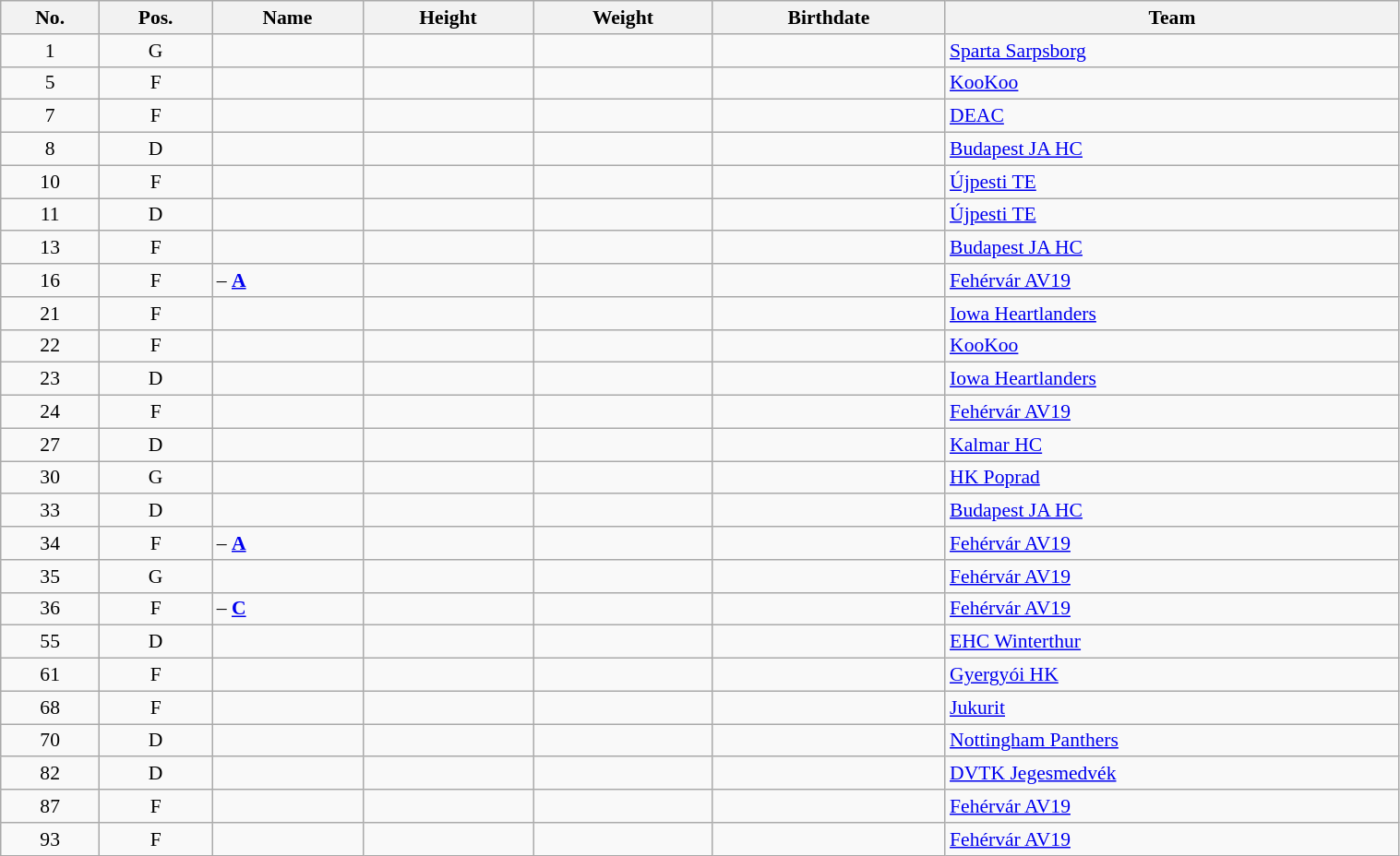<table width="80%" class="wikitable sortable" style="font-size: 90%; text-align: center;">
<tr>
<th>No.</th>
<th>Pos.</th>
<th>Name</th>
<th>Height</th>
<th>Weight</th>
<th>Birthdate</th>
<th>Team</th>
</tr>
<tr>
<td>1</td>
<td>G</td>
<td align="left"></td>
<td></td>
<td></td>
<td></td>
<td style="text-align:left;"> <a href='#'>Sparta Sarpsborg</a></td>
</tr>
<tr>
<td>5</td>
<td>F</td>
<td align="left"></td>
<td></td>
<td></td>
<td></td>
<td style="text-align:left;"> <a href='#'>KooKoo</a></td>
</tr>
<tr>
<td>7</td>
<td>F</td>
<td align="left"></td>
<td></td>
<td></td>
<td></td>
<td style="text-align:left;"> <a href='#'>DEAC</a></td>
</tr>
<tr>
<td>8</td>
<td>D</td>
<td align="left"></td>
<td></td>
<td></td>
<td></td>
<td style="text-align:left;"> <a href='#'>Budapest JA HC</a></td>
</tr>
<tr>
<td>10</td>
<td>F</td>
<td align="left"></td>
<td></td>
<td></td>
<td></td>
<td style="text-align:left;"> <a href='#'>Újpesti TE</a></td>
</tr>
<tr>
<td>11</td>
<td>D</td>
<td align="left"></td>
<td></td>
<td></td>
<td></td>
<td style="text-align:left;"> <a href='#'>Újpesti TE</a></td>
</tr>
<tr>
<td>13</td>
<td>F</td>
<td align="left"></td>
<td></td>
<td></td>
<td></td>
<td style="text-align:left;"> <a href='#'>Budapest JA HC</a></td>
</tr>
<tr>
<td>16</td>
<td>F</td>
<td align="left"> – <strong><a href='#'>A</a></strong></td>
<td></td>
<td></td>
<td></td>
<td style="text-align:left;"> <a href='#'>Fehérvár AV19</a></td>
</tr>
<tr>
<td>21</td>
<td>F</td>
<td align="left"></td>
<td></td>
<td></td>
<td></td>
<td style="text-align:left;"> <a href='#'>Iowa Heartlanders</a></td>
</tr>
<tr>
<td>22</td>
<td>F</td>
<td align="left"></td>
<td></td>
<td></td>
<td></td>
<td style="text-align:left;"> <a href='#'>KooKoo</a></td>
</tr>
<tr>
<td>23</td>
<td>D</td>
<td align="left"></td>
<td></td>
<td></td>
<td></td>
<td style="text-align:left;"> <a href='#'>Iowa Heartlanders</a></td>
</tr>
<tr>
<td>24</td>
<td>F</td>
<td align="left"></td>
<td></td>
<td></td>
<td></td>
<td style="text-align:left;"> <a href='#'>Fehérvár AV19</a></td>
</tr>
<tr>
<td>27</td>
<td>D</td>
<td align="left"></td>
<td></td>
<td></td>
<td></td>
<td style="text-align:left;"> <a href='#'>Kalmar HC</a></td>
</tr>
<tr>
<td>30</td>
<td>G</td>
<td align="left"></td>
<td></td>
<td></td>
<td></td>
<td style="text-align:left;"> <a href='#'>HK Poprad</a></td>
</tr>
<tr>
<td>33</td>
<td>D</td>
<td align="left"></td>
<td></td>
<td></td>
<td></td>
<td style="text-align:left;"> <a href='#'>Budapest JA HC</a></td>
</tr>
<tr>
<td>34</td>
<td>F</td>
<td align="left"> – <strong><a href='#'>A</a></strong></td>
<td></td>
<td></td>
<td></td>
<td style="text-align:left;"> <a href='#'>Fehérvár AV19</a></td>
</tr>
<tr>
<td>35</td>
<td>G</td>
<td align="left"></td>
<td></td>
<td></td>
<td></td>
<td style="text-align:left;"> <a href='#'>Fehérvár AV19</a></td>
</tr>
<tr>
<td>36</td>
<td>F</td>
<td align="left"> – <strong><a href='#'>C</a></strong></td>
<td></td>
<td></td>
<td></td>
<td style="text-align:left;"> <a href='#'>Fehérvár AV19</a></td>
</tr>
<tr>
<td>55</td>
<td>D</td>
<td align="left"></td>
<td></td>
<td></td>
<td></td>
<td style="text-align:left;"> <a href='#'>EHC Winterthur</a></td>
</tr>
<tr>
<td>61</td>
<td>F</td>
<td align="left"></td>
<td></td>
<td></td>
<td></td>
<td style="text-align:left;"> <a href='#'>Gyergyói HK</a></td>
</tr>
<tr>
<td>68</td>
<td>F</td>
<td align="left"></td>
<td></td>
<td></td>
<td></td>
<td style="text-align:left;"> <a href='#'>Jukurit</a></td>
</tr>
<tr>
<td>70</td>
<td>D</td>
<td align="left"></td>
<td></td>
<td></td>
<td></td>
<td style="text-align:left;"> <a href='#'>Nottingham Panthers</a></td>
</tr>
<tr>
<td>82</td>
<td>D</td>
<td align="left"></td>
<td></td>
<td></td>
<td></td>
<td style="text-align:left;"> <a href='#'>DVTK Jegesmedvék</a></td>
</tr>
<tr>
<td>87</td>
<td>F</td>
<td align="left"></td>
<td></td>
<td></td>
<td></td>
<td style="text-align:left;"> <a href='#'>Fehérvár AV19</a></td>
</tr>
<tr>
<td>93</td>
<td>F</td>
<td align="left"></td>
<td></td>
<td></td>
<td></td>
<td style="text-align:left;"> <a href='#'>Fehérvár AV19</a></td>
</tr>
</table>
